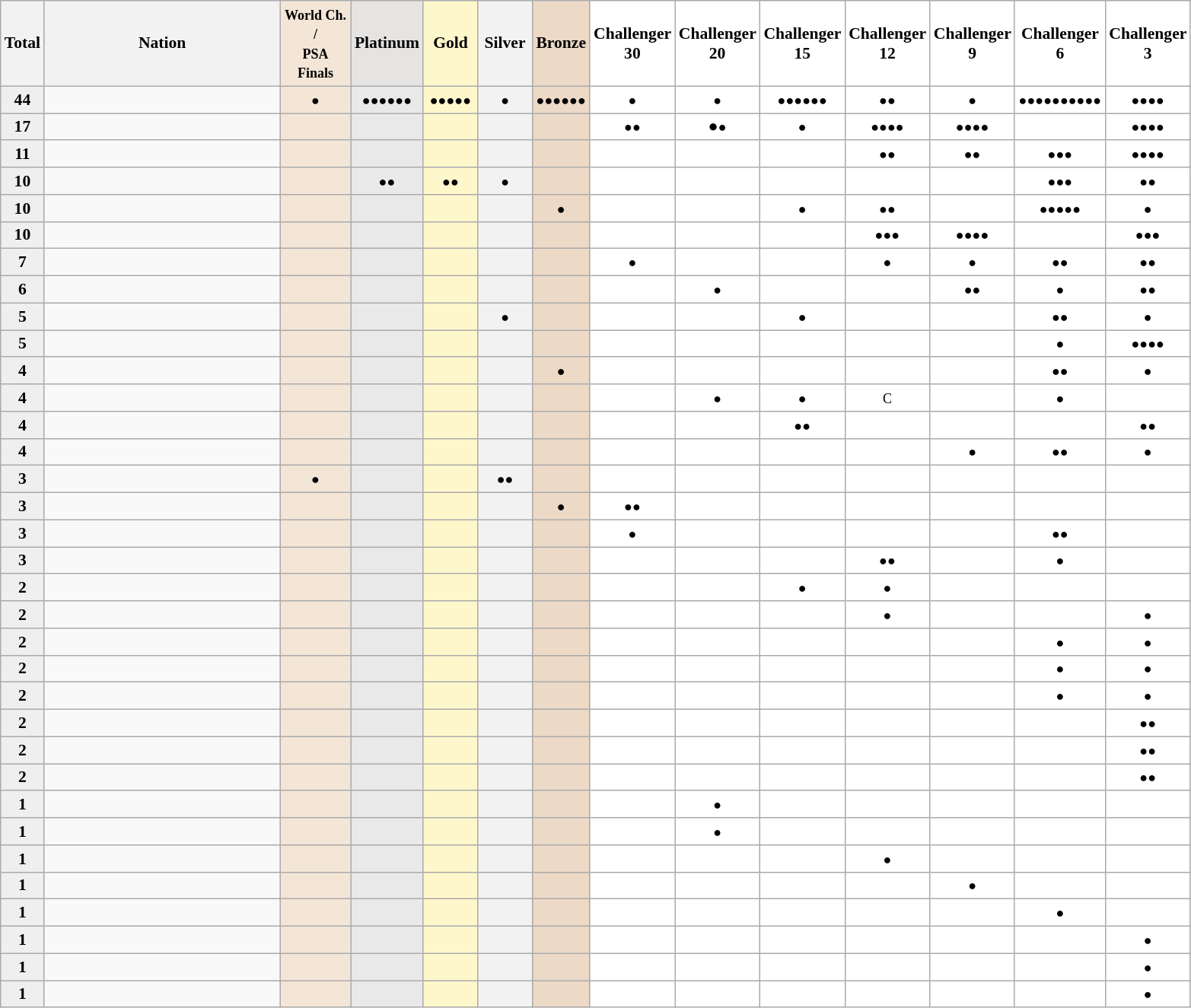<table class="sortable wikitable" style="font-size:90%">
<tr>
<th width="30">Total</th>
<th width="200">Nation</th>
<th width="55" style="background:#F3E6D7;"><small>World Ch. /<br>PSA Finals</small></th>
<th width="41" style="background:#E5E4E2;">Platinum</th>
<th width="41" style="background:#fff7cc;">Gold</th>
<th width="41" style="background:#f2f2f2;">Silver</th>
<th width="41" style="background:#ecd9c6;">Bronze</th>
<th width="41" style="background:#fff;">Challenger 30</th>
<th width="41" style="background:#fff;">Challenger 20</th>
<th width="41" style="background:#fff;">Challenger 15</th>
<th width="41" style="background:#fff;">Challenger 12</th>
<th width="41" style="background:#fff;">Challenger 9</th>
<th width="41" style="background:#fff;">Challenger 6</th>
<th width="41" style="background:#fff;">Challenger 3</th>
</tr>
<tr style="text-align:center">
<td style="background:#efefef;"><strong>44</strong></td>
<td style="text-align:left"></td>
<td style="background:#F3E6D7;"> <small>●</small></td>
<td style="background:#E9E9E9;"> <small>●●●●●●</small></td>
<td style="background:#fff7cc;"> <small>●●●●●</small></td>
<td style="background:#f2f2f2;"> <small>●</small></td>
<td style="background:#ecd9c6;"> <small>●●●●●●</small></td>
<td style="background:#fff;"> <small>●</small></td>
<td style="background:#fff;"> <small>●</small></td>
<td style="background:#fff;"> <small>●●●●●●</small></td>
<td style="background:#fff;"> <small>●●</small></td>
<td style="background:#fff;"> <small>●</small></td>
<td style="background:#fff;"> <small>●●●●●●●●●●</small></td>
<td style="background:#fff;"> <small>●●●●</small></td>
</tr>
<tr style="text-align:center">
<td style="background:#efefef;"><strong>17</strong></td>
<td style="text-align:left"></td>
<td style="background:#F3E6D7;"> <small> </small></td>
<td style="background:#E9E9E9;"> <small> </small></td>
<td style="background:#fff7cc;"></td>
<td style="background:#f2f2f2;"> <small> </small></td>
<td style="background:#ecd9c6;"></td>
<td style="background:#fff;"> <small>●●</small></td>
<td style="background:#fff;">●<small>●</small></td>
<td style="background:#fff;"> <small>●</small></td>
<td style="background:#fff;"> <small>●●●●</small></td>
<td style="background:#fff;"> <small>●●●●</small></td>
<td style="background:#fff;"> <small> </small></td>
<td style="background:#fff;"> <small>●●●●</small></td>
</tr>
<tr style="text-align:center">
<td style="background:#efefef;"><strong>11</strong></td>
<td style="text-align:left"></td>
<td style="background:#F3E6D7;"> <small> </small></td>
<td style="background:#E9E9E9;"> <small> </small></td>
<td style="background:#fff7cc;"></td>
<td style="background:#f2f2f2;"> <small> </small></td>
<td style="background:#ecd9c6;"></td>
<td style="background:#fff;"> <small> </small></td>
<td style="background:#fff;"> <small> </small></td>
<td style="background:#fff;"> <small> </small></td>
<td style="background:#fff;"> <small>●●</small></td>
<td style="background:#fff;"> <small>●●</small></td>
<td style="background:#fff;"> <small>●●●</small></td>
<td style="background:#fff;"> <small>●●●●</small></td>
</tr>
<tr style="text-align:center">
<td style="background:#efefef;"><strong>10</strong></td>
<td style="text-align:left"></td>
<td style="background:#F3E6D7;"> <small> </small></td>
<td style="background:#E9E9E9;"> <small>●●</small></td>
<td style="background:#fff7cc;"> <small>●●</small></td>
<td style="background:#f2f2f2;"> <small>●</small></td>
<td style="background:#ecd9c6;"></td>
<td style="background:#fff;"> <small> </small></td>
<td style="background:#fff;"> <small> </small></td>
<td style="background:#fff;"> <small> </small></td>
<td style="background:#fff;"> <small> </small></td>
<td style="background:#fff;"> <small> </small></td>
<td style="background:#fff;"> <small>●●●</small></td>
<td style="background:#fff;"> <small>●●</small></td>
</tr>
<tr style="text-align:center">
<td style="background:#efefef;"><strong>10</strong></td>
<td style="text-align:left"></td>
<td style="background:#F3E6D7;"> <small> </small></td>
<td style="background:#E9E9E9;"> <small> </small></td>
<td style="background:#fff7cc;"></td>
<td style="background:#f2f2f2;"> <small> </small></td>
<td style="background:#ecd9c6;"> <small>●</small></td>
<td style="background:#fff;"> <small> </small></td>
<td style="background:#fff;"> <small> </small></td>
<td style="background:#fff;"> <small>●</small></td>
<td style="background:#fff;"> <small>●●</small></td>
<td style="background:#fff;"> <small> </small></td>
<td style="background:#fff;"> <small>●●●●●</small></td>
<td style="background:#fff;"> <small>●</small></td>
</tr>
<tr style="text-align:center">
<td style="background:#efefef;"><strong>10</strong></td>
<td style="text-align:left"></td>
<td style="background:#F3E6D7;"> <small> </small></td>
<td style="background:#E9E9E9;"> <small> </small></td>
<td style="background:#fff7cc;"></td>
<td style="background:#f2f2f2;"> <small> </small></td>
<td style="background:#ecd9c6;"></td>
<td style="background:#fff;"> <small> </small></td>
<td style="background:#fff;"> <small> </small></td>
<td style="background:#fff;"> <small> </small></td>
<td style="background:#fff;"> <small>●●●</small></td>
<td style="background:#fff;"> <small>●●●●</small></td>
<td style="background:#fff;"> <small> </small></td>
<td style="background:#fff;"> <small>●●●</small></td>
</tr>
<tr style="text-align:center">
<td style="background:#efefef;"><strong>7</strong></td>
<td style="text-align:left"></td>
<td style="background:#F3E6D7;"> <small> </small></td>
<td style="background:#E9E9E9;"> <small> </small></td>
<td style="background:#fff7cc;"></td>
<td style="background:#f2f2f2;"> <small> </small></td>
<td style="background:#ecd9c6;"></td>
<td style="background:#fff;"> <small>●</small></td>
<td style="background:#fff;"> <small> </small></td>
<td style="background:#fff;"> <small> </small></td>
<td style="background:#fff;"> <small>●</small></td>
<td style="background:#fff;"> <small>●</small></td>
<td style="background:#fff;"> <small>●●</small></td>
<td style="background:#fff;"> <small>●●</small></td>
</tr>
<tr style="text-align:center">
<td style="background:#efefef;"><strong>6</strong></td>
<td style="text-align:left"></td>
<td style="background:#F3E6D7;"> <small> </small></td>
<td style="background:#E9E9E9;"> <small> </small></td>
<td style="background:#fff7cc;"></td>
<td style="background:#f2f2f2;"> <small> </small></td>
<td style="background:#ecd9c6;"></td>
<td style="background:#fff;"> <small> </small></td>
<td style="background:#fff;"> <small>●</small></td>
<td style="background:#fff;"> <small> </small></td>
<td style="background:#fff;"> <small> </small></td>
<td style="background:#fff;"> <small>●●</small></td>
<td style="background:#fff;"> <small>●</small></td>
<td style="background:#fff;"> <small>●●</small></td>
</tr>
<tr style="text-align:center">
<td style="background:#efefef;"><strong>5</strong></td>
<td style="text-align:left"></td>
<td style="background:#F3E6D7;"> <small> </small></td>
<td style="background:#E9E9E9;"> <small> </small></td>
<td style="background:#fff7cc;"></td>
<td style="background:#f2f2f2;"> <small>●</small></td>
<td style="background:#ecd9c6;"></td>
<td style="background:#fff;"> <small> </small></td>
<td style="background:#fff;"> <small> </small></td>
<td style="background:#fff;"> <small>●</small></td>
<td style="background:#fff;"> <small> </small></td>
<td style="background:#fff;"> <small> </small></td>
<td style="background:#fff;"> <small>●●</small></td>
<td style="background:#fff;"> <small>●</small></td>
</tr>
<tr style="text-align:center">
<td style="background:#efefef;"><strong>5</strong></td>
<td style="text-align:left"></td>
<td style="background:#F3E6D7;"> <small> </small></td>
<td style="background:#E9E9E9;"> <small> </small></td>
<td style="background:#fff7cc;"></td>
<td style="background:#f2f2f2;"> <small> </small></td>
<td style="background:#ecd9c6;"></td>
<td style="background:#fff;"> <small> </small></td>
<td style="background:#fff;"> <small> </small></td>
<td style="background:#fff;"> <small> </small></td>
<td style="background:#fff;"> <small> </small></td>
<td style="background:#fff;"> <small> </small></td>
<td style="background:#fff;"> <small>●</small></td>
<td style="background:#fff;"> <small>●●●●</small></td>
</tr>
<tr style="text-align:center">
<td style="background:#efefef;"><strong>4</strong></td>
<td style="text-align:left"></td>
<td style="background:#F3E6D7;"> <small> </small></td>
<td style="background:#E9E9E9;"> <small> </small></td>
<td style="background:#fff7cc;"></td>
<td style="background:#f2f2f2;"> <small> </small></td>
<td style="background:#ecd9c6;"> <small>●</small></td>
<td style="background:#fff;"> <small> </small></td>
<td style="background:#fff;"> <small> </small></td>
<td style="background:#fff;"> <small> </small></td>
<td style="background:#fff;"> <small> </small></td>
<td style="background:#fff;"> <small> </small></td>
<td style="background:#fff;"> <small>●●</small></td>
<td style="background:#fff;"> <small>●</small></td>
</tr>
<tr style="text-align:center">
<td style="background:#efefef;"><strong>4</strong></td>
<td style="text-align:left"></td>
<td style="background:#F3E6D7;"> <small> </small></td>
<td style="background:#E9E9E9;"> <small> </small></td>
<td style="background:#fff7cc;"></td>
<td style="background:#f2f2f2;"> <small> </small></td>
<td style="background:#ecd9c6;"></td>
<td style="background:#fff;"> <small> </small></td>
<td style="background:#fff;"> <small>●</small></td>
<td style="background:#fff;"> <small>●</small></td>
<td style="background:#fff;"> <small>C</small></td>
<td style="background:#fff;"> <small> </small></td>
<td style="background:#fff;"> <small>●</small></td>
<td style="background:#fff;"> <small> </small></td>
</tr>
<tr style="text-align:center">
<td style="background:#efefef;"><strong>4</strong></td>
<td style="text-align:left"></td>
<td style="background:#F3E6D7;"> <small> </small></td>
<td style="background:#E9E9E9;"> <small> </small></td>
<td style="background:#fff7cc;"></td>
<td style="background:#f2f2f2;"> <small> </small></td>
<td style="background:#ecd9c6;"></td>
<td style="background:#fff;"> <small> </small></td>
<td style="background:#fff;"> <small> </small></td>
<td style="background:#fff;"> <small>●●</small></td>
<td style="background:#fff;"> <small> </small></td>
<td style="background:#fff;"> <small> </small></td>
<td style="background:#fff;"> <small> </small></td>
<td style="background:#fff;"> <small>●●</small></td>
</tr>
<tr style="text-align:center">
<td style="background:#efefef;"><strong>4</strong></td>
<td style="text-align:left"></td>
<td style="background:#F3E6D7;"> <small> </small></td>
<td style="background:#E9E9E9;"> <small> </small></td>
<td style="background:#fff7cc;"></td>
<td style="background:#f2f2f2;"> <small> </small></td>
<td style="background:#ecd9c6;"></td>
<td style="background:#fff;"> <small> </small></td>
<td style="background:#fff;"> <small> </small></td>
<td style="background:#fff;"> <small> </small></td>
<td style="background:#fff;"> <small> </small></td>
<td style="background:#fff;"> <small>●</small></td>
<td style="background:#fff;"> <small>●●</small></td>
<td style="background:#fff;"> <small>●</small></td>
</tr>
<tr style="text-align:center">
<td style="background:#efefef;"><strong>3</strong></td>
<td style="text-align:left"></td>
<td style="background:#F3E6D7;"> <small>●</small></td>
<td style="background:#E9E9E9;"> <small> </small></td>
<td style="background:#fff7cc;"></td>
<td style="background:#f2f2f2;"> <small>●●</small></td>
<td style="background:#ecd9c6;"></td>
<td style="background:#fff;"> <small> </small></td>
<td style="background:#fff;"> <small> </small></td>
<td style="background:#fff;"> <small> </small></td>
<td style="background:#fff;"> <small> </small></td>
<td style="background:#fff;"> <small> </small></td>
<td style="background:#fff;"> <small> </small></td>
<td style="background:#fff;"> <small> </small></td>
</tr>
<tr style="text-align:center">
<td style="background:#efefef;"><strong>3</strong></td>
<td style="text-align:left"></td>
<td style="background:#F3E6D7;"> <small> </small></td>
<td style="background:#E9E9E9;"> <small> </small></td>
<td style="background:#fff7cc;"></td>
<td style="background:#f2f2f2;"> <small> </small></td>
<td style="background:#ecd9c6;"> <small>●</small></td>
<td style="background:#fff;"> <small>●●</small></td>
<td style="background:#fff;"> <small> </small></td>
<td style="background:#fff;"> <small> </small></td>
<td style="background:#fff;"> <small> </small></td>
<td style="background:#fff;"> <small> </small></td>
<td style="background:#fff;"> <small> </small></td>
<td style="background:#fff;"> <small> </small></td>
</tr>
<tr style="text-align:center">
<td style="background:#efefef;"><strong>3</strong></td>
<td style="text-align:left"></td>
<td style="background:#F3E6D7;"> <small> </small></td>
<td style="background:#E9E9E9;"> <small> </small></td>
<td style="background:#fff7cc;"></td>
<td style="background:#f2f2f2;"> <small> </small></td>
<td style="background:#ecd9c6;"></td>
<td style="background:#fff;"> <small>●</small></td>
<td style="background:#fff;"> <small> </small></td>
<td style="background:#fff;"> <small> </small></td>
<td style="background:#fff;"> <small> </small></td>
<td style="background:#fff;"> <small> </small></td>
<td style="background:#fff;"> <small>●●</small></td>
<td style="background:#fff;"> <small> </small></td>
</tr>
<tr style="text-align:center">
<td style="background:#efefef;"><strong>3</strong></td>
<td style="text-align:left"></td>
<td style="background:#F3E6D7;"> <small> </small></td>
<td style="background:#E9E9E9;"> <small> </small></td>
<td style="background:#fff7cc;"></td>
<td style="background:#f2f2f2;"> <small> </small></td>
<td style="background:#ecd9c6;"></td>
<td style="background:#fff;"> <small> </small></td>
<td style="background:#fff;"> <small> </small></td>
<td style="background:#fff;"> <small> </small></td>
<td style="background:#fff;"> <small>●●</small></td>
<td style="background:#fff;"> <small> </small></td>
<td style="background:#fff;"> <small>●</small></td>
<td style="background:#fff;"> <small> </small></td>
</tr>
<tr style="text-align:center">
<td style="background:#efefef;"><strong>2</strong></td>
<td style="text-align:left"></td>
<td style="background:#F3E6D7;"> <small> </small></td>
<td style="background:#E9E9E9;"> <small> </small></td>
<td style="background:#fff7cc;"></td>
<td style="background:#f2f2f2;"> <small> </small></td>
<td style="background:#ecd9c6;"></td>
<td style="background:#fff;"> <small> </small></td>
<td style="background:#fff;"> <small> </small></td>
<td style="background:#fff;"> <small>●</small></td>
<td style="background:#fff;"> <small>●</small></td>
<td style="background:#fff;"> <small> </small></td>
<td style="background:#fff;"> <small> </small></td>
<td style="background:#fff;"> <small> </small></td>
</tr>
<tr style="text-align:center">
<td style="background:#efefef;"><strong>2</strong></td>
<td style="text-align:left"></td>
<td style="background:#F3E6D7;"> <small> </small></td>
<td style="background:#E9E9E9;"> <small> </small></td>
<td style="background:#fff7cc;"></td>
<td style="background:#f2f2f2;"> <small> </small></td>
<td style="background:#ecd9c6;"></td>
<td style="background:#fff;"> <small> </small></td>
<td style="background:#fff;"> <small> </small></td>
<td style="background:#fff;"> <small> </small></td>
<td style="background:#fff;"> <small>●</small></td>
<td style="background:#fff;"> <small> </small></td>
<td style="background:#fff;"> <small> </small></td>
<td style="background:#fff;"> <small>●</small></td>
</tr>
<tr style="text-align:center">
<td style="background:#efefef;"><strong>2</strong></td>
<td style="text-align:left"></td>
<td style="background:#F3E6D7;"> <small> </small></td>
<td style="background:#E9E9E9;"> <small> </small></td>
<td style="background:#fff7cc;"></td>
<td style="background:#f2f2f2;"> <small> </small></td>
<td style="background:#ecd9c6;"></td>
<td style="background:#fff;"> <small> </small></td>
<td style="background:#fff;"> <small> </small></td>
<td style="background:#fff;"> <small> </small></td>
<td style="background:#fff;"> <small> </small></td>
<td style="background:#fff;"> <small> </small></td>
<td style="background:#fff;"> <small>●</small></td>
<td style="background:#fff;"> <small>●</small></td>
</tr>
<tr style="text-align:center">
<td style="background:#efefef;"><strong>2</strong></td>
<td style="text-align:left"></td>
<td style="background:#F3E6D7;"> <small> </small></td>
<td style="background:#E9E9E9;"> <small> </small></td>
<td style="background:#fff7cc;"></td>
<td style="background:#f2f2f2;"> <small> </small></td>
<td style="background:#ecd9c6;"></td>
<td style="background:#fff;"> <small> </small></td>
<td style="background:#fff;"> <small> </small></td>
<td style="background:#fff;"> <small> </small></td>
<td style="background:#fff;"> <small> </small></td>
<td style="background:#fff;"> <small> </small></td>
<td style="background:#fff;"> <small>●</small></td>
<td style="background:#fff;"> <small>●</small></td>
</tr>
<tr style="text-align:center">
<td style="background:#efefef;"><strong>2</strong></td>
<td style="text-align:left"></td>
<td style="background:#F3E6D7;"> <small> </small></td>
<td style="background:#E9E9E9;"> <small> </small></td>
<td style="background:#fff7cc;"></td>
<td style="background:#f2f2f2;"> <small> </small></td>
<td style="background:#ecd9c6;"></td>
<td style="background:#fff;"> <small> </small></td>
<td style="background:#fff;"> <small> </small></td>
<td style="background:#fff;"> <small> </small></td>
<td style="background:#fff;"> <small> </small></td>
<td style="background:#fff;"> <small> </small></td>
<td style="background:#fff;"> <small>●</small></td>
<td style="background:#fff;"> <small>●</small></td>
</tr>
<tr style="text-align:center">
<td style="background:#efefef;"><strong>2</strong></td>
<td style="text-align:left"></td>
<td style="background:#F3E6D7;"> <small> </small></td>
<td style="background:#E9E9E9;"> <small> </small></td>
<td style="background:#fff7cc;"></td>
<td style="background:#f2f2f2;"> <small> </small></td>
<td style="background:#ecd9c6;"></td>
<td style="background:#fff;"> <small> </small></td>
<td style="background:#fff;"> <small> </small></td>
<td style="background:#fff;"> <small> </small></td>
<td style="background:#fff;"> <small> </small></td>
<td style="background:#fff;"> <small> </small></td>
<td style="background:#fff;"> <small> </small></td>
<td style="background:#fff;"> <small>●●</small></td>
</tr>
<tr style="text-align:center">
<td style="background:#efefef;"><strong>2</strong></td>
<td style="text-align:left"></td>
<td style="background:#F3E6D7;"> <small> </small></td>
<td style="background:#E9E9E9;"> <small> </small></td>
<td style="background:#fff7cc;"></td>
<td style="background:#f2f2f2;"> <small> </small></td>
<td style="background:#ecd9c6;"></td>
<td style="background:#fff;"> <small> </small></td>
<td style="background:#fff;"> <small> </small></td>
<td style="background:#fff;"> <small> </small></td>
<td style="background:#fff;"> <small> </small></td>
<td style="background:#fff;"> <small> </small></td>
<td style="background:#fff;"> <small> </small></td>
<td style="background:#fff;"> <small>●●</small></td>
</tr>
<tr style="text-align:center">
<td style="background:#efefef;"><strong>2</strong></td>
<td style="text-align:left"></td>
<td style="background:#F3E6D7;"> <small> </small></td>
<td style="background:#E9E9E9;"> <small> </small></td>
<td style="background:#fff7cc;"></td>
<td style="background:#f2f2f2;"> <small> </small></td>
<td style="background:#ecd9c6;"></td>
<td style="background:#fff;"> <small> </small></td>
<td style="background:#fff;"> <small> </small></td>
<td style="background:#fff;"> <small> </small></td>
<td style="background:#fff;"> <small> </small></td>
<td style="background:#fff;"> <small> </small></td>
<td style="background:#fff;"> <small> </small></td>
<td style="background:#fff;"> <small>●●</small></td>
</tr>
<tr style="text-align:center">
<td style="background:#efefef;"><strong>1</strong></td>
<td style="text-align:left"></td>
<td style="background:#F3E6D7;"> <small> </small></td>
<td style="background:#E9E9E9;"> <small> </small></td>
<td style="background:#fff7cc;"></td>
<td style="background:#f2f2f2;"> <small> </small></td>
<td style="background:#ecd9c6;"></td>
<td style="background:#fff;"> <small> </small></td>
<td style="background:#fff;"> <small>●</small></td>
<td style="background:#fff;"> <small> </small></td>
<td style="background:#fff;"> <small> </small></td>
<td style="background:#fff;"> <small> </small></td>
<td style="background:#fff;"> <small> </small></td>
<td style="background:#fff;"> <small> </small></td>
</tr>
<tr style="text-align:center">
<td style="background:#efefef;"><strong>1</strong></td>
<td style="text-align:left"></td>
<td style="background:#F3E6D7;"> <small> </small></td>
<td style="background:#E9E9E9;"> <small> </small></td>
<td style="background:#fff7cc;"></td>
<td style="background:#f2f2f2;"> <small> </small></td>
<td style="background:#ecd9c6;"></td>
<td style="background:#fff;"> <small> </small></td>
<td style="background:#fff;"> <small>●</small></td>
<td style="background:#fff;"> <small> </small></td>
<td style="background:#fff;"> <small> </small></td>
<td style="background:#fff;"> <small> </small></td>
<td style="background:#fff;"> <small> </small></td>
<td style="background:#fff;"> <small> </small></td>
</tr>
<tr style="text-align:center">
<td style="background:#efefef;"><strong>1</strong></td>
<td style="text-align:left"></td>
<td style="background:#F3E6D7;"> <small> </small></td>
<td style="background:#E9E9E9;"> <small> </small></td>
<td style="background:#fff7cc;"></td>
<td style="background:#f2f2f2;"> <small> </small></td>
<td style="background:#ecd9c6;"></td>
<td style="background:#fff;"> <small> </small></td>
<td style="background:#fff;"> <small> </small></td>
<td style="background:#fff;"> <small> </small></td>
<td style="background:#fff;"> <small>●</small></td>
<td style="background:#fff;"> <small> </small></td>
<td style="background:#fff;"> <small> </small></td>
<td style="background:#fff;"> <small> </small></td>
</tr>
<tr style="text-align:center">
<td style="background:#efefef;"><strong>1</strong></td>
<td style="text-align:left"></td>
<td style="background:#F3E6D7;"> <small> </small></td>
<td style="background:#E9E9E9;"> <small> </small></td>
<td style="background:#fff7cc;"></td>
<td style="background:#f2f2f2;"> <small> </small></td>
<td style="background:#ecd9c6;"></td>
<td style="background:#fff;"> <small> </small></td>
<td style="background:#fff;"> <small> </small></td>
<td style="background:#fff;"> <small> </small></td>
<td style="background:#fff;"> <small> </small></td>
<td style="background:#fff;"> <small>●</small></td>
<td style="background:#fff;"> <small> </small></td>
<td style="background:#fff;"> <small> </small></td>
</tr>
<tr style="text-align:center">
<td style="background:#efefef;"><strong>1</strong></td>
<td style="text-align:left"></td>
<td style="background:#F3E6D7;"> <small> </small></td>
<td style="background:#E9E9E9;"> <small> </small></td>
<td style="background:#fff7cc;"></td>
<td style="background:#f2f2f2;"> <small> </small></td>
<td style="background:#ecd9c6;"></td>
<td style="background:#fff;"> <small> </small></td>
<td style="background:#fff;"> <small> </small></td>
<td style="background:#fff;"> <small> </small></td>
<td style="background:#fff;"> <small> </small></td>
<td style="background:#fff;"> <small> </small></td>
<td style="background:#fff;"> <small>●</small></td>
<td style="background:#fff;"> <small> </small></td>
</tr>
<tr style="text-align:center">
<td style="background:#efefef;"><strong>1</strong></td>
<td style="text-align:left"></td>
<td style="background:#F3E6D7;"> <small> </small></td>
<td style="background:#E9E9E9;"> <small> </small></td>
<td style="background:#fff7cc;"></td>
<td style="background:#f2f2f2;"> <small> </small></td>
<td style="background:#ecd9c6;"></td>
<td style="background:#fff;"> <small> </small></td>
<td style="background:#fff;"> <small> </small></td>
<td style="background:#fff;"> <small> </small></td>
<td style="background:#fff;"> <small> </small></td>
<td style="background:#fff;"> <small> </small></td>
<td style="background:#fff;"> <small> </small></td>
<td style="background:#fff;"> <small>●</small></td>
</tr>
<tr style="text-align:center">
<td style="background:#efefef;"><strong>1</strong></td>
<td style="text-align:left"></td>
<td style="background:#F3E6D7;"> <small> </small></td>
<td style="background:#E9E9E9;"> <small> </small></td>
<td style="background:#fff7cc;"></td>
<td style="background:#f2f2f2;"> <small> </small></td>
<td style="background:#ecd9c6;"></td>
<td style="background:#fff;"> <small> </small></td>
<td style="background:#fff;"> <small> </small></td>
<td style="background:#fff;"> <small> </small></td>
<td style="background:#fff;"> <small> </small></td>
<td style="background:#fff;"> <small> </small></td>
<td style="background:#fff;"> <small> </small></td>
<td style="background:#fff;"> <small>●</small></td>
</tr>
<tr style="text-align:center">
<td style="background:#efefef;"><strong>1</strong></td>
<td style="text-align:left"></td>
<td style="background:#F3E6D7;"> <small> </small></td>
<td style="background:#E9E9E9;"> <small> </small></td>
<td style="background:#fff7cc;"></td>
<td style="background:#f2f2f2;"> <small> </small></td>
<td style="background:#ecd9c6;"></td>
<td style="background:#fff;"> <small> </small></td>
<td style="background:#fff;"> <small> </small></td>
<td style="background:#fff;"> <small> </small></td>
<td style="background:#fff;"> <small> </small></td>
<td style="background:#fff;"> <small> </small></td>
<td style="background:#fff;"> <small> </small></td>
<td style="background:#fff;"> <small>●</small></td>
</tr>
</table>
